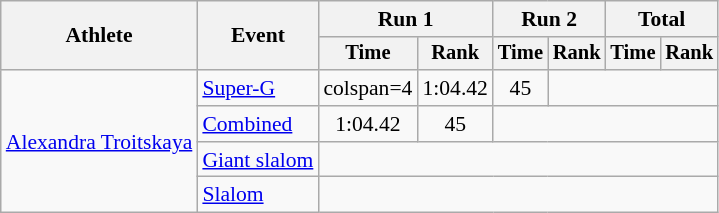<table class="wikitable" style="font-size:90%">
<tr>
<th rowspan=2>Athlete</th>
<th rowspan=2>Event</th>
<th colspan=2>Run 1</th>
<th colspan=2>Run 2</th>
<th colspan=2>Total</th>
</tr>
<tr style="font-size:95%">
<th>Time</th>
<th>Rank</th>
<th>Time</th>
<th>Rank</th>
<th>Time</th>
<th>Rank</th>
</tr>
<tr align=center>
<td align="left" rowspan="4"><a href='#'>Alexandra Troitskaya</a></td>
<td align="left"><a href='#'>Super-G</a></td>
<td>colspan=4</td>
<td>1:04.42</td>
<td>45</td>
</tr>
<tr align=center>
<td align="left"><a href='#'>Combined</a></td>
<td>1:04.42</td>
<td>45</td>
<td colspan=4></td>
</tr>
<tr align=center>
<td align="left"><a href='#'>Giant slalom</a></td>
<td colspan=6></td>
</tr>
<tr align=center>
<td align="left"><a href='#'>Slalom</a></td>
<td colspan=6></td>
</tr>
</table>
